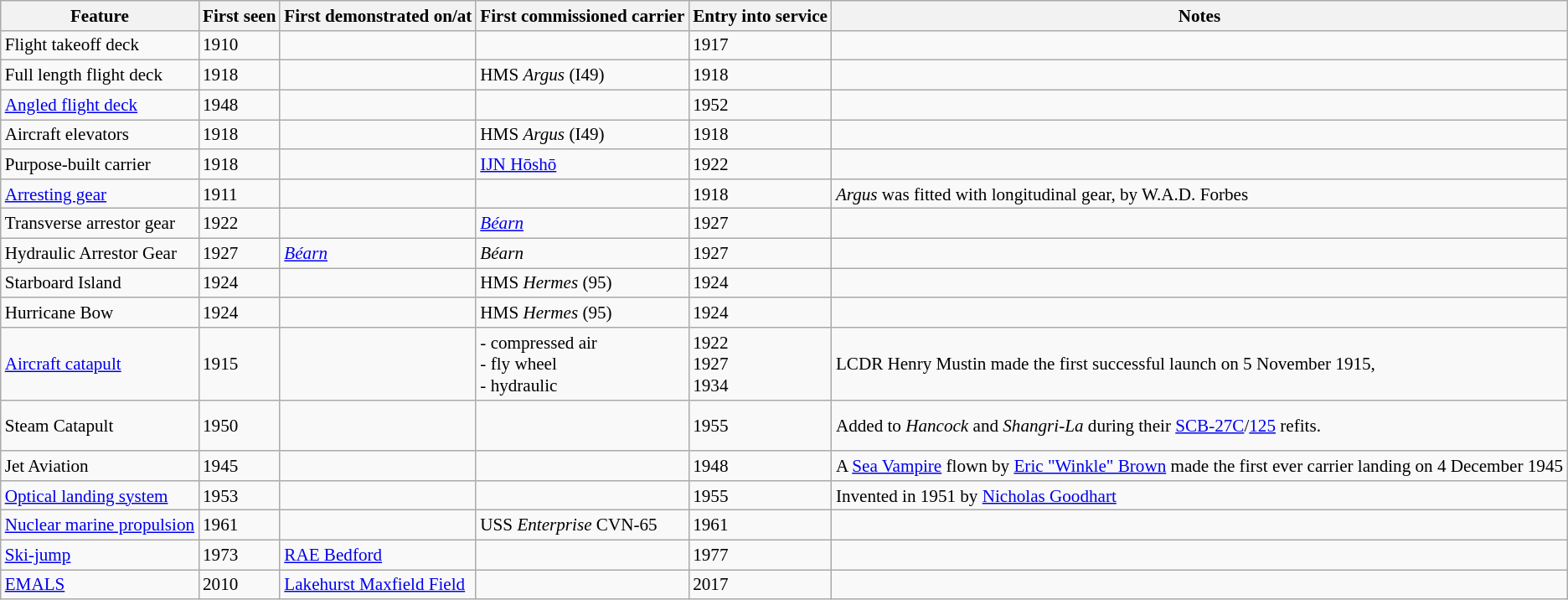<table class="wikitable sortable"  style="font-size: 88%;">
<tr>
<th>Feature</th>
<th>First seen</th>
<th>First demonstrated on/at</th>
<th>First commissioned carrier</th>
<th>Entry into service</th>
<th>Notes</th>
</tr>
<tr>
<td>Flight takeoff deck</td>
<td>1910</td>
<td></td>
<td></td>
<td>1917</td>
<td></td>
</tr>
<tr>
<td>Full length flight deck</td>
<td>1918</td>
<td></td>
<td>HMS <em>Argus</em> (I49)</td>
<td>1918</td>
<td></td>
</tr>
<tr>
<td><a href='#'>Angled flight deck</a></td>
<td>1948</td>
<td></td>
<td></td>
<td>1952</td>
<td></td>
</tr>
<tr>
<td>Aircraft elevators</td>
<td>1918</td>
<td></td>
<td>HMS <em>Argus</em> (I49)</td>
<td>1918</td>
<td></td>
</tr>
<tr>
<td>Purpose-built carrier</td>
<td>1918</td>
<td></td>
<td><a href='#'>IJN Hōshō</a></td>
<td>1922</td>
<td></td>
</tr>
<tr>
<td><a href='#'>Arresting gear</a></td>
<td>1911</td>
<td></td>
<td></td>
<td>1918</td>
<td><em>Argus</em> was fitted with longitudinal gear, by W.A.D. Forbes</td>
</tr>
<tr>
<td>Transverse arrestor gear</td>
<td>1922</td>
<td></td>
<td><a href='#'><em>Béarn</em></a></td>
<td>1927</td>
<td></td>
</tr>
<tr>
<td>Hydraulic Arrestor Gear</td>
<td>1927</td>
<td><a href='#'><em>Béarn</em></a></td>
<td><em>Béarn</em></td>
<td>1927</td>
<td></td>
</tr>
<tr>
<td>Starboard Island</td>
<td>1924</td>
<td></td>
<td>HMS <em>Hermes</em> (95)</td>
<td>1924</td>
<td></td>
</tr>
<tr>
<td>Hurricane Bow</td>
<td>1924</td>
<td></td>
<td>HMS <em>Hermes</em> (95)</td>
<td>1924</td>
<td></td>
</tr>
<tr>
<td><a href='#'>Aircraft catapult</a></td>
<td>1915</td>
<td></td>
<td> - compressed air<br>   - fly wheel<br> - hydraulic</td>
<td>1922<br>1927<br>1934</td>
<td>LCDR Henry Mustin made the first successful launch on 5 November 1915,</td>
</tr>
<tr>
<td>Steam Catapult</td>
<td>1950</td>
<td></td>
<td><br> <br></td>
<td>1955</td>
<td>Added to <em>Hancock</em> and <em>Shangri-La</em> during their <a href='#'>SCB-27C</a>/<a href='#'>125</a> refits.</td>
</tr>
<tr>
<td>Jet Aviation</td>
<td>1945</td>
<td></td>
<td></td>
<td>1948</td>
<td>A <a href='#'>Sea Vampire</a> flown by <a href='#'>Eric "Winkle" Brown</a> made the first  ever carrier landing on 4 December 1945</td>
</tr>
<tr>
<td><a href='#'>Optical landing system</a></td>
<td>1953</td>
<td></td>
<td></td>
<td>1955</td>
<td>Invented in 1951 by <a href='#'>Nicholas Goodhart</a></td>
</tr>
<tr>
<td><a href='#'>Nuclear marine propulsion</a></td>
<td>1961</td>
<td></td>
<td>USS <em>Enterprise</em> CVN-65</td>
<td>1961</td>
<td></td>
</tr>
<tr>
<td><a href='#'>Ski-jump</a></td>
<td>1973</td>
<td><a href='#'>RAE Bedford</a></td>
<td></td>
<td>1977</td>
<td></td>
</tr>
<tr>
<td><a href='#'>EMALS</a></td>
<td>2010</td>
<td><a href='#'>Lakehurst Maxfield Field</a></td>
<td></td>
<td>2017</td>
<td></td>
</tr>
</table>
